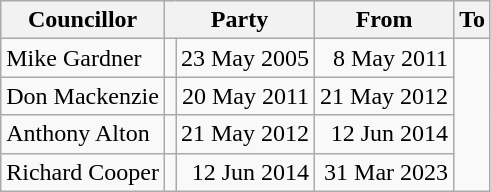<table class=wikitable>
<tr>
<th>Councillor</th>
<th colspan=2>Party</th>
<th>From</th>
<th>To</th>
</tr>
<tr>
<td>Mike Gardner</td>
<td></td>
<td align=right>23 May 2005</td>
<td align=right>8 May 2011</td>
</tr>
<tr>
<td>Don Mackenzie</td>
<td></td>
<td align=right>20 May 2011</td>
<td align=right>21 May 2012</td>
</tr>
<tr>
<td>Anthony Alton</td>
<td></td>
<td align=right>21 May 2012</td>
<td align=right>12 Jun 2014</td>
</tr>
<tr>
<td>Richard Cooper</td>
<td></td>
<td align=right>12 Jun 2014</td>
<td align=right>31 Mar 2023</td>
</tr>
</table>
